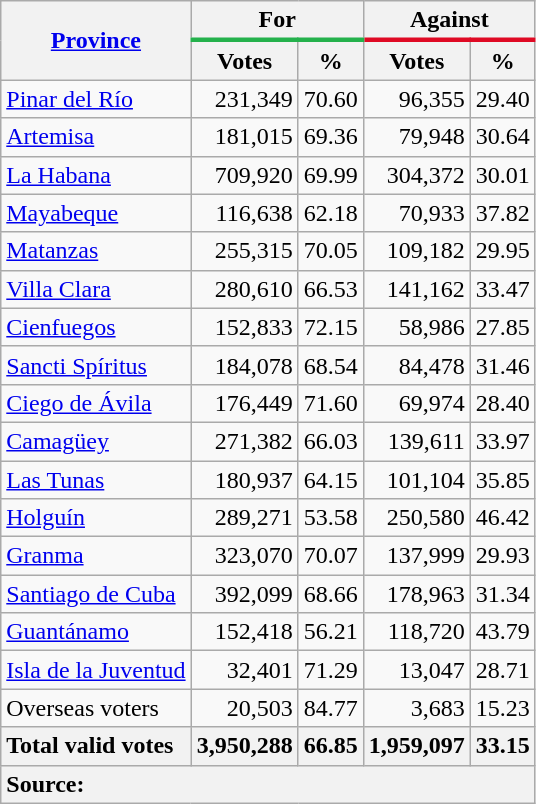<table class="wikitable sortable" style="text-align:right">
<tr>
<th rowspan=2><a href='#'>Province</a></th>
<th colspan=2 style="border-bottom:#24B14C solid 3px">For</th>
<th colspan=2 style="border-bottom:#DF0A24 solid 3px">Against</th>
</tr>
<tr>
<th>Votes</th>
<th>%</th>
<th>Votes</th>
<th>%</th>
</tr>
<tr>
<td align=left><a href='#'>Pinar del Río</a></td>
<td>231,349</td>
<td>70.60</td>
<td>96,355</td>
<td>29.40</td>
</tr>
<tr>
<td align=left><a href='#'>Artemisa</a></td>
<td>181,015</td>
<td>69.36</td>
<td>79,948</td>
<td>30.64</td>
</tr>
<tr>
<td align=left><a href='#'>La Habana</a></td>
<td>709,920</td>
<td>69.99</td>
<td>304,372</td>
<td>30.01</td>
</tr>
<tr>
<td align=left><a href='#'>Mayabeque</a></td>
<td>116,638</td>
<td>62.18</td>
<td>70,933</td>
<td>37.82</td>
</tr>
<tr>
<td align=left><a href='#'>Matanzas</a></td>
<td>255,315</td>
<td>70.05</td>
<td>109,182</td>
<td>29.95</td>
</tr>
<tr>
<td align=left><a href='#'>Villa Clara</a></td>
<td>280,610</td>
<td>66.53</td>
<td>141,162</td>
<td>33.47</td>
</tr>
<tr>
<td align=left><a href='#'>Cienfuegos</a></td>
<td>152,833</td>
<td>72.15</td>
<td>58,986</td>
<td>27.85</td>
</tr>
<tr>
<td align=left><a href='#'>Sancti Spíritus</a></td>
<td>184,078</td>
<td>68.54</td>
<td>84,478</td>
<td>31.46</td>
</tr>
<tr>
<td align=left><a href='#'>Ciego de Ávila</a></td>
<td>176,449</td>
<td>71.60</td>
<td>69,974</td>
<td>28.40</td>
</tr>
<tr>
<td align=left><a href='#'>Camagüey</a></td>
<td>271,382</td>
<td>66.03</td>
<td>139,611</td>
<td>33.97</td>
</tr>
<tr>
<td align=left><a href='#'>Las Tunas</a></td>
<td>180,937</td>
<td>64.15</td>
<td>101,104</td>
<td>35.85</td>
</tr>
<tr>
<td align=left><a href='#'>Holguín</a></td>
<td>289,271</td>
<td>53.58</td>
<td>250,580</td>
<td>46.42</td>
</tr>
<tr>
<td align=left><a href='#'>Granma</a></td>
<td>323,070</td>
<td>70.07</td>
<td>137,999</td>
<td>29.93</td>
</tr>
<tr>
<td align=left><a href='#'>Santiago de Cuba</a></td>
<td>392,099</td>
<td>68.66</td>
<td>178,963</td>
<td>31.34</td>
</tr>
<tr>
<td align=left><a href='#'>Guantánamo</a></td>
<td>152,418</td>
<td>56.21</td>
<td>118,720</td>
<td>43.79</td>
</tr>
<tr>
<td align=left><a href='#'>Isla de la Juventud</a></td>
<td>32,401</td>
<td>71.29</td>
<td>13,047</td>
<td>28.71</td>
</tr>
<tr>
<td align=left>Overseas voters</td>
<td>20,503</td>
<td>84.77</td>
<td>3,683</td>
<td>15.23</td>
</tr>
<tr>
<th style="text-align:left">Total valid votes</th>
<th>3,950,288</th>
<th>66.85</th>
<th>1,959,097</th>
<th>33.15</th>
</tr>
<tr>
<th style="text-align:left" colspan=5>Source: </th>
</tr>
</table>
